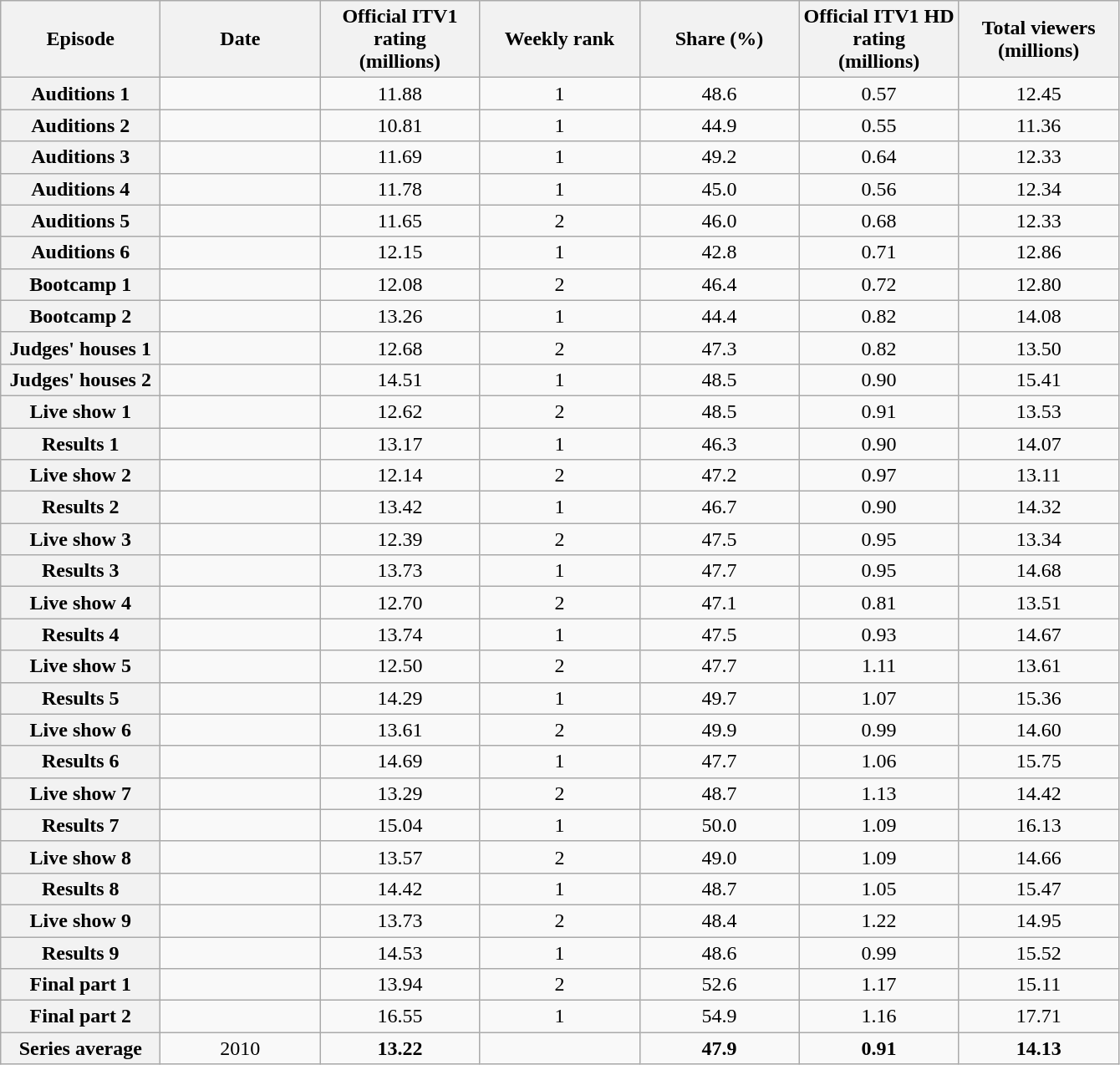<table class="wikitable sortable" style="text-align:center">
<tr>
<th scope="col" style="width:120px;">Episode</th>
<th scope="col" style="width:120px;">Date</th>
<th scope="col" style="width:120px;">Official ITV1 rating <br>(millions)</th>
<th scope="col" style="width:120px;">Weekly rank</th>
<th scope="col" style="width:120px;">Share (%)</th>
<th scope="col" style="width:120px;">Official ITV1 HD rating <br>(millions)</th>
<th scope="col" style="width:120px;">Total viewers <br>(millions)</th>
</tr>
<tr>
<th scope="row">Auditions 1</th>
<td></td>
<td>11.88</td>
<td>1</td>
<td>48.6</td>
<td>0.57</td>
<td>12.45</td>
</tr>
<tr>
<th scope="row">Auditions 2</th>
<td></td>
<td>10.81</td>
<td>1</td>
<td>44.9</td>
<td>0.55</td>
<td>11.36</td>
</tr>
<tr>
<th scope="row">Auditions 3</th>
<td></td>
<td>11.69</td>
<td>1</td>
<td>49.2</td>
<td>0.64</td>
<td>12.33</td>
</tr>
<tr>
<th scope="row">Auditions 4</th>
<td></td>
<td>11.78</td>
<td>1</td>
<td>45.0</td>
<td>0.56</td>
<td>12.34</td>
</tr>
<tr>
<th scope="row">Auditions 5</th>
<td></td>
<td>11.65</td>
<td>2</td>
<td>46.0</td>
<td>0.68</td>
<td>12.33</td>
</tr>
<tr>
<th scope="row">Auditions 6</th>
<td></td>
<td>12.15</td>
<td>1</td>
<td>42.8</td>
<td>0.71</td>
<td>12.86</td>
</tr>
<tr>
<th scope="row">Bootcamp 1</th>
<td></td>
<td>12.08</td>
<td>2</td>
<td>46.4</td>
<td>0.72</td>
<td>12.80</td>
</tr>
<tr>
<th scope="row">Bootcamp 2</th>
<td></td>
<td>13.26</td>
<td>1</td>
<td>44.4</td>
<td>0.82</td>
<td>14.08</td>
</tr>
<tr>
<th scope="row">Judges' houses 1</th>
<td></td>
<td>12.68</td>
<td>2</td>
<td>47.3</td>
<td>0.82</td>
<td>13.50</td>
</tr>
<tr>
<th scope="row">Judges' houses 2</th>
<td></td>
<td>14.51</td>
<td>1</td>
<td>48.5</td>
<td>0.90</td>
<td>15.41</td>
</tr>
<tr>
<th scope="row">Live show 1</th>
<td></td>
<td>12.62</td>
<td>2</td>
<td>48.5</td>
<td>0.91</td>
<td>13.53</td>
</tr>
<tr>
<th scope="row">Results 1</th>
<td></td>
<td>13.17</td>
<td>1</td>
<td>46.3</td>
<td>0.90</td>
<td>14.07</td>
</tr>
<tr>
<th scope="row">Live show 2</th>
<td></td>
<td>12.14</td>
<td>2</td>
<td>47.2</td>
<td>0.97</td>
<td>13.11</td>
</tr>
<tr>
<th scope="row">Results 2</th>
<td></td>
<td>13.42</td>
<td>1</td>
<td>46.7</td>
<td>0.90</td>
<td>14.32</td>
</tr>
<tr>
<th scope="row">Live show 3</th>
<td></td>
<td>12.39</td>
<td>2</td>
<td>47.5</td>
<td>0.95</td>
<td>13.34</td>
</tr>
<tr>
<th scope="row">Results 3</th>
<td></td>
<td>13.73</td>
<td>1</td>
<td>47.7</td>
<td>0.95</td>
<td>14.68</td>
</tr>
<tr>
<th scope="row">Live show 4</th>
<td></td>
<td>12.70</td>
<td>2</td>
<td>47.1</td>
<td>0.81</td>
<td>13.51</td>
</tr>
<tr>
<th scope="row">Results 4</th>
<td></td>
<td>13.74</td>
<td>1</td>
<td>47.5</td>
<td>0.93</td>
<td>14.67</td>
</tr>
<tr>
<th scope="row">Live show 5</th>
<td></td>
<td>12.50</td>
<td>2</td>
<td>47.7</td>
<td>1.11</td>
<td>13.61</td>
</tr>
<tr>
<th scope="row">Results 5</th>
<td></td>
<td>14.29</td>
<td>1</td>
<td>49.7</td>
<td>1.07</td>
<td>15.36</td>
</tr>
<tr>
<th scope="row">Live show 6</th>
<td></td>
<td>13.61</td>
<td>2</td>
<td>49.9</td>
<td>0.99</td>
<td>14.60</td>
</tr>
<tr>
<th scope="row">Results 6</th>
<td></td>
<td>14.69</td>
<td>1</td>
<td>47.7</td>
<td>1.06</td>
<td>15.75</td>
</tr>
<tr>
<th scope="row">Live show 7</th>
<td></td>
<td>13.29</td>
<td>2</td>
<td>48.7</td>
<td>1.13</td>
<td>14.42</td>
</tr>
<tr>
<th scope="row">Results 7</th>
<td></td>
<td>15.04</td>
<td>1</td>
<td>50.0</td>
<td>1.09</td>
<td>16.13</td>
</tr>
<tr>
<th scope="row">Live show 8</th>
<td></td>
<td>13.57</td>
<td>2</td>
<td>49.0</td>
<td>1.09</td>
<td>14.66</td>
</tr>
<tr>
<th scope="row">Results 8</th>
<td></td>
<td>14.42</td>
<td>1</td>
<td>48.7</td>
<td>1.05</td>
<td>15.47</td>
</tr>
<tr>
<th scope="row">Live show 9</th>
<td></td>
<td>13.73</td>
<td>2</td>
<td>48.4</td>
<td>1.22</td>
<td>14.95</td>
</tr>
<tr>
<th scope="row">Results 9</th>
<td></td>
<td>14.53</td>
<td>1</td>
<td>48.6</td>
<td>0.99</td>
<td>15.52</td>
</tr>
<tr>
<th scope="row">Final part 1</th>
<td></td>
<td>13.94</td>
<td>2</td>
<td>52.6</td>
<td>1.17</td>
<td>15.11</td>
</tr>
<tr>
<th scope="row">Final part 2</th>
<td></td>
<td>16.55</td>
<td>1</td>
<td>54.9</td>
<td>1.16</td>
<td>17.71</td>
</tr>
<tr>
<th scope="row">Series average</th>
<td>2010</td>
<td><strong>13.22</strong></td>
<td></td>
<td><strong>47.9</strong></td>
<td><strong>0.91</strong></td>
<td><strong>14.13</strong></td>
</tr>
</table>
